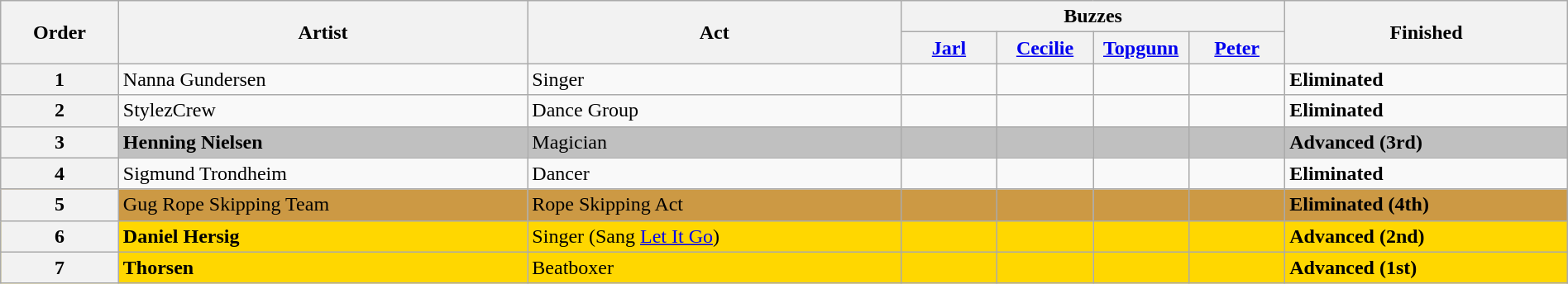<table class="wikitable sortable" width="100%">
<tr>
<th rowspan="2">Order</th>
<th rowspan="2" class="unsortable">Artist</th>
<th rowspan="2" class="unsortable">Act</th>
<th colspan="4" class="unsortable">Buzzes</th>
<th rowspan="2">Finished</th>
</tr>
<tr>
<th width="70"><a href='#'>Jarl</a></th>
<th width="70"><a href='#'>Cecilie</a></th>
<th width="70"><a href='#'>Topgunn</a></th>
<th width="70"><a href='#'>Peter</a></th>
</tr>
<tr>
<th>1</th>
<td>Nanna Gundersen</td>
<td>Singer</td>
<td></td>
<td></td>
<td></td>
<td></td>
<td><strong>Eliminated</strong></td>
</tr>
<tr>
<th>2</th>
<td>StylezCrew</td>
<td>Dance Group</td>
<td></td>
<td></td>
<td></td>
<td></td>
<td><strong>Eliminated</strong></td>
</tr>
<tr style="background:silver;">
<th>3</th>
<td><strong>Henning Nielsen</strong></td>
<td>Magician</td>
<td align="center"></td>
<td align="center"></td>
<td></td>
<td></td>
<td><strong>Advanced</strong> <strong>(3rd)</strong></td>
</tr>
<tr>
<th>4</th>
<td>Sigmund Trondheim</td>
<td>Dancer</td>
<td></td>
<td></td>
<td></td>
<td></td>
<td><strong>Eliminated</strong></td>
</tr>
<tr style="background:#c94;">
<th>5</th>
<td>Gug Rope Skipping Team</td>
<td>Rope Skipping Act</td>
<td></td>
<td></td>
<td align="center"></td>
<td align="center"></td>
<td><strong>Eliminated</strong> <strong>(4th)</strong></td>
</tr>
<tr style="background:gold;">
<th>6</th>
<td><strong>Daniel Hersig</strong></td>
<td>Singer (Sang <a href='#'>Let It Go</a>)</td>
<td></td>
<td></td>
<td></td>
<td></td>
<td><strong>Advanced</strong> <strong>(2nd)</strong></td>
</tr>
<tr style="background:gold;">
<th>7</th>
<td><strong>Thorsen</strong></td>
<td>Beatboxer</td>
<td></td>
<td></td>
<td></td>
<td></td>
<td><strong>Advanced</strong> <strong>(1st)</strong></td>
</tr>
</table>
